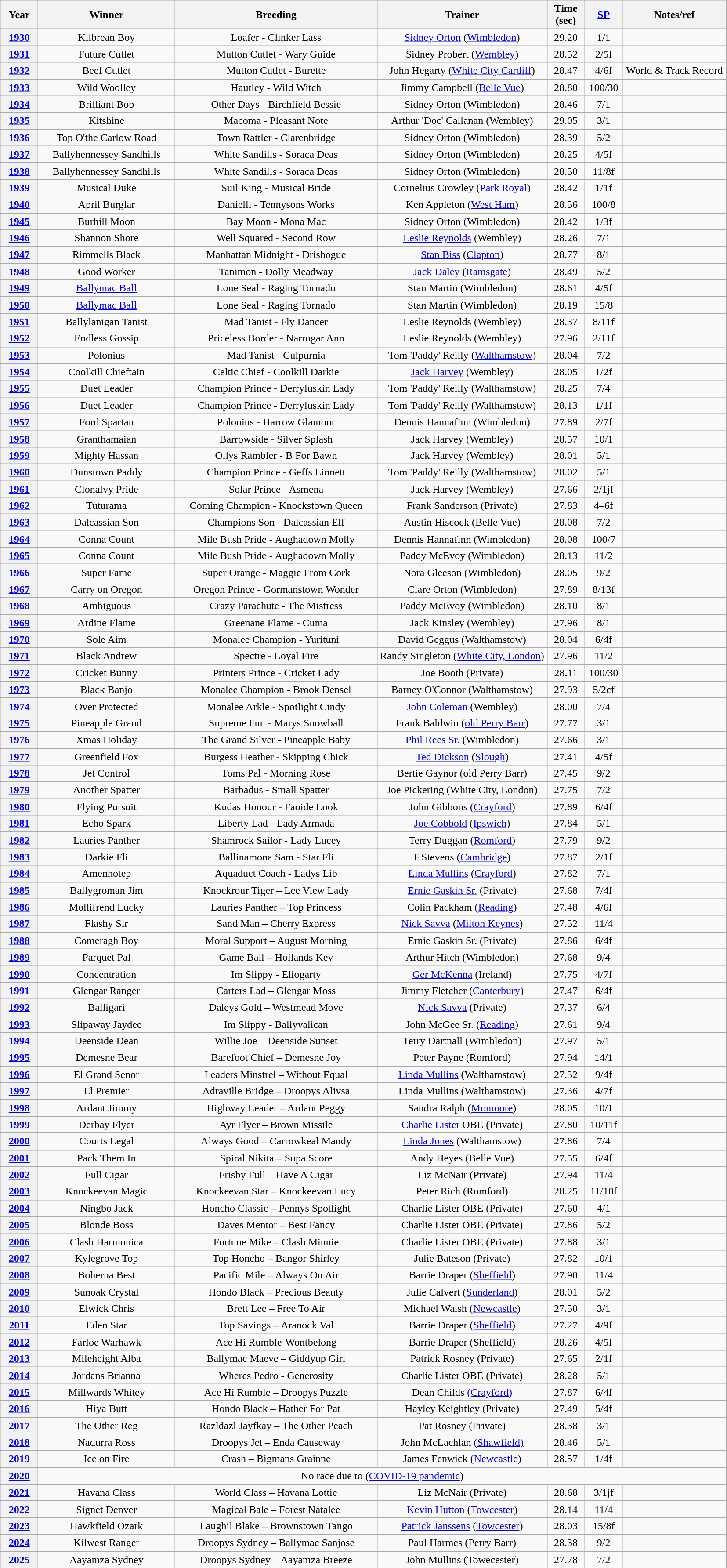<table class="wikitable" style="text-align:center">
<tr>
<th width=50>Year</th>
<th width=200>Winner</th>
<th width=300>Breeding</th>
<th width=250>Trainer</th>
<th width=50>Time (sec)</th>
<th width=50><a href='#'>SP</a></th>
<th width=150>Notes/ref</th>
</tr>
<tr>
<th><a href='#'>1930</a></th>
<td>Kilbrean Boy</td>
<td>Loafer - Clinker Lass</td>
<td><a href='#'>Sidney Orton</a> (<a href='#'>Wimbledon</a>)</td>
<td>29.20</td>
<td>1/1</td>
<td></td>
</tr>
<tr>
<th><a href='#'>1931</a></th>
<td>Future Cutlet</td>
<td>Mutton Cutlet - Wary Guide</td>
<td>Sidney Probert (<a href='#'>Wembley</a>)</td>
<td>28.52</td>
<td>2/5f</td>
<td></td>
</tr>
<tr>
<th><a href='#'>1932</a></th>
<td>Beef Cutlet</td>
<td>Mutton Cutlet - Burette</td>
<td>John Hegarty (<a href='#'>White City Cardiff</a>)</td>
<td>28.47</td>
<td>4/6f</td>
<td>World & Track Record</td>
</tr>
<tr>
<th><a href='#'>1933</a></th>
<td>Wild Woolley</td>
<td>Hautley - Wild Witch</td>
<td>Jimmy Campbell (<a href='#'>Belle Vue</a>)</td>
<td>28.80</td>
<td>100/30</td>
<td></td>
</tr>
<tr>
<th><a href='#'>1934</a></th>
<td>Brilliant Bob</td>
<td>Other Days - Birchfield Bessie</td>
<td>Sidney Orton (Wimbledon)</td>
<td>28.46</td>
<td>7/1</td>
<td></td>
</tr>
<tr>
<th><a href='#'>1935</a></th>
<td>Kitshine</td>
<td>Macoma - Pleasant Note</td>
<td>Arthur 'Doc' Callanan (Wembley)</td>
<td>29.05</td>
<td>3/1</td>
<td></td>
</tr>
<tr>
<th><a href='#'>1936</a></th>
<td>Top O'the Carlow Road</td>
<td>Town Rattler - Clarenbridge</td>
<td>Sidney Orton (Wimbledon)</td>
<td>28.39</td>
<td>5/2</td>
<td></td>
</tr>
<tr>
<th><a href='#'>1937</a></th>
<td>Ballyhennessey Sandhills</td>
<td>White Sandills - Soraca Deas</td>
<td>Sidney Orton (Wimbledon)</td>
<td>28.25</td>
<td>4/5f</td>
<td></td>
</tr>
<tr>
<th><a href='#'>1938</a></th>
<td>Ballyhennessey Sandhills</td>
<td>White Sandills - Soraca Deas</td>
<td>Sidney Orton (Wimbledon)</td>
<td>28.50</td>
<td>11/8f</td>
<td></td>
</tr>
<tr>
<th><a href='#'>1939</a></th>
<td>Musical Duke</td>
<td>Suil King - Musical Bride</td>
<td>Cornelius Crowley (<a href='#'>Park Royal</a>)</td>
<td>28.42</td>
<td>1/1f</td>
<td></td>
</tr>
<tr>
<th><a href='#'>1940</a></th>
<td>April Burglar</td>
<td>Danielli - Tennysons Works</td>
<td>Ken Appleton (<a href='#'>West Ham</a>)</td>
<td>28.56</td>
<td>100/8</td>
<td></td>
</tr>
<tr>
<th><a href='#'>1945</a></th>
<td>Burhill Moon</td>
<td>Bay Moon - Mona Mac</td>
<td>Sidney Orton (Wimbledon)</td>
<td>28.42</td>
<td>1/3f</td>
<td></td>
</tr>
<tr>
<th><a href='#'>1946</a></th>
<td>Shannon Shore</td>
<td>Well Squared - Second Row</td>
<td><a href='#'>Leslie Reynolds</a> (Wembley)</td>
<td>28.26</td>
<td>7/1</td>
<td></td>
</tr>
<tr>
<th><a href='#'>1947</a></th>
<td>Rimmells Black</td>
<td>Manhattan Midnight - Drishogue</td>
<td><a href='#'>Stan Biss</a> (<a href='#'>Clapton</a>)</td>
<td>28.77</td>
<td>8/1</td>
<td></td>
</tr>
<tr>
<th><a href='#'>1948</a></th>
<td>Good Worker</td>
<td>Tanimon - Dolly Meadway</td>
<td><a href='#'>Jack Daley</a> (<a href='#'>Ramsgate</a>)</td>
<td>28.49</td>
<td>5/2</td>
<td></td>
</tr>
<tr>
<th><a href='#'>1949</a></th>
<td><a href='#'>Ballymac Ball</a></td>
<td>Lone Seal - Raging Tornado</td>
<td>Stan Martin (Wimbledon)</td>
<td>28.61</td>
<td>4/5f</td>
<td></td>
</tr>
<tr>
<th><a href='#'>1950</a></th>
<td><a href='#'>Ballymac Ball</a></td>
<td>Lone Seal - Raging Tornado</td>
<td>Stan Martin (Wimbledon)</td>
<td>28.19</td>
<td>15/8</td>
<td></td>
</tr>
<tr>
<th><a href='#'>1951</a></th>
<td>Ballylanigan Tanist</td>
<td>Mad Tanist - Fly Dancer</td>
<td>Leslie Reynolds (Wembley)</td>
<td>28.37</td>
<td>8/11f</td>
<td></td>
</tr>
<tr>
<th><a href='#'>1952</a></th>
<td>Endless Gossip</td>
<td>Priceless Border - Narrogar Ann</td>
<td>Leslie Reynolds (Wembley)</td>
<td>27.96</td>
<td>2/11f</td>
<td></td>
</tr>
<tr>
<th><a href='#'>1953</a></th>
<td>Polonius</td>
<td>Mad Tanist - Culpurnia</td>
<td>Tom 'Paddy' Reilly (<a href='#'>Walthamstow</a>)</td>
<td>28.04</td>
<td>7/2</td>
<td></td>
</tr>
<tr>
<th><a href='#'>1954</a></th>
<td>Coolkill Chieftain</td>
<td>Celtic Chief - Coolkill Darkie</td>
<td><a href='#'>Jack Harvey</a> (Wembley)</td>
<td>28.05</td>
<td>1/2f</td>
<td></td>
</tr>
<tr>
<th><a href='#'>1955</a></th>
<td>Duet Leader</td>
<td>Champion Prince - Derryluskin Lady</td>
<td>Tom 'Paddy' Reilly (Walthamstow)</td>
<td>28.25</td>
<td>7/4</td>
<td></td>
</tr>
<tr>
<th><a href='#'>1956</a></th>
<td>Duet Leader</td>
<td>Champion Prince - Derryluskin Lady</td>
<td>Tom 'Paddy' Reilly (Walthamstow)</td>
<td>28.13</td>
<td>1/1f</td>
<td></td>
</tr>
<tr>
<th><a href='#'>1957</a></th>
<td>Ford Spartan</td>
<td>Polonius - Harrow Glamour</td>
<td>Dennis Hannafinn (Wimbledon)</td>
<td>27.89</td>
<td>2/7f</td>
<td></td>
</tr>
<tr>
<th><a href='#'>1958</a></th>
<td>Granthamaian</td>
<td>Barrowside - Silver Splash</td>
<td>Jack Harvey (Wembley)</td>
<td>28.57</td>
<td>10/1</td>
<td></td>
</tr>
<tr>
<th><a href='#'>1959</a></th>
<td>Mighty Hassan</td>
<td>Ollys Rambler - B For Bawn</td>
<td>Jack Harvey (Wembley)</td>
<td>28.01</td>
<td>5/1</td>
<td></td>
</tr>
<tr>
<th><a href='#'>1960</a></th>
<td>Dunstown Paddy</td>
<td>Champion Prince - Geffs Linnett</td>
<td>Tom 'Paddy' Reilly (Walthamstow)</td>
<td>28.02</td>
<td>5/1</td>
<td></td>
</tr>
<tr>
<th><a href='#'>1961</a></th>
<td>Clonalvy Pride</td>
<td>Solar Prince - Asmena</td>
<td>Jack Harvey (Wembley)</td>
<td>27.66</td>
<td>2/1jf</td>
<td></td>
</tr>
<tr>
<th><a href='#'>1962</a></th>
<td>Tuturama</td>
<td>Coming Champion - Knockstown Queen</td>
<td>Frank Sanderson (Private)</td>
<td>27.83</td>
<td>4–6f</td>
<td></td>
</tr>
<tr>
<th><a href='#'>1963</a></th>
<td>Dalcassian Son</td>
<td>Champions Son - Dalcassian Elf</td>
<td>Austin Hiscock (Belle Vue)</td>
<td>28.08</td>
<td>7/2</td>
<td></td>
</tr>
<tr>
<th><a href='#'>1964</a></th>
<td>Conna Count</td>
<td>Mile Bush Pride - Aughadown Molly</td>
<td>Dennis Hannafinn (Wimbledon)</td>
<td>28.08</td>
<td>100/7</td>
<td></td>
</tr>
<tr>
<th><a href='#'>1965</a></th>
<td>Conna Count</td>
<td>Mile Bush Pride - Aughadown Molly</td>
<td>Paddy McEvoy (Wimbledon)</td>
<td>28.13</td>
<td>11/2</td>
<td></td>
</tr>
<tr>
<th><a href='#'>1966</a></th>
<td>Super Fame</td>
<td>Super Orange - Maggie From Cork</td>
<td>Nora Gleeson (Wimbledon)</td>
<td>28.05</td>
<td>9/2</td>
<td></td>
</tr>
<tr>
<th><a href='#'>1967</a></th>
<td>Carry on Oregon</td>
<td>Oregon Prince - Gormanstown Wonder</td>
<td>Clare Orton (Wimbledon)</td>
<td>27.89</td>
<td>8/13f</td>
<td></td>
</tr>
<tr>
<th><a href='#'>1968</a></th>
<td>Ambiguous</td>
<td>Crazy Parachute - The Mistress</td>
<td>Paddy McEvoy (Wimbledon)</td>
<td>28.10</td>
<td>8/1</td>
<td></td>
</tr>
<tr>
<th><a href='#'>1969</a></th>
<td>Ardine Flame</td>
<td>Greenane Flame - Cuma</td>
<td>Jack Kinsley (Wembley)</td>
<td>27.96</td>
<td>8/1</td>
<td></td>
</tr>
<tr>
<th><a href='#'>1970</a></th>
<td>Sole Aim</td>
<td>Monalee Champion - Yurituni</td>
<td>David Geggus (Walthamstow)</td>
<td>28.04</td>
<td>6/4f</td>
<td></td>
</tr>
<tr>
<th><a href='#'>1971</a></th>
<td>Black Andrew</td>
<td>Spectre - Loyal Fire</td>
<td>Randy Singleton (<a href='#'>White City, London</a>)</td>
<td>27.96</td>
<td>11/2</td>
<td></td>
</tr>
<tr>
<th><a href='#'>1972</a></th>
<td>Cricket Bunny</td>
<td>Printers Prince - Cricket Lady</td>
<td>Joe Booth (Private)</td>
<td>28.11</td>
<td>100/30</td>
<td></td>
</tr>
<tr>
<th><a href='#'>1973</a></th>
<td>Black Banjo</td>
<td>Monalee Champion - Brook Densel</td>
<td>Barney O'Connor (Walthamstow)</td>
<td>27.93</td>
<td>5/2cf</td>
<td></td>
</tr>
<tr>
<th><a href='#'>1974</a></th>
<td>Over Protected</td>
<td>Monalee Arkle - Spotlight Cindy</td>
<td><a href='#'>John Coleman</a> (Wembley)</td>
<td>28.00</td>
<td>7/4</td>
<td></td>
</tr>
<tr>
<th><a href='#'>1975</a></th>
<td>Pineapple Grand</td>
<td>Supreme Fun - Marys Snowball</td>
<td>Frank Baldwin (<a href='#'>old Perry Barr</a>)</td>
<td>27.77</td>
<td>3/1</td>
<td></td>
</tr>
<tr>
<th><a href='#'>1976</a></th>
<td>Xmas Holiday</td>
<td>The Grand Silver - Pineapple Baby</td>
<td><a href='#'>Phil Rees Sr.</a> (Wimbledon)</td>
<td>27.66</td>
<td>3/1</td>
<td></td>
</tr>
<tr>
<th><a href='#'>1977</a></th>
<td>Greenfield Fox</td>
<td>Burgess Heather - Skipping Chick</td>
<td><a href='#'>Ted Dickson</a> (<a href='#'>Slough</a>)</td>
<td>27.41</td>
<td>4/5f</td>
<td></td>
</tr>
<tr>
<th><a href='#'>1978</a></th>
<td>Jet Control</td>
<td>Toms Pal - Morning Rose</td>
<td>Bertie Gaynor (old Perry Barr)</td>
<td>27.45</td>
<td>9/2</td>
<td></td>
</tr>
<tr>
<th><a href='#'>1979</a></th>
<td>Another Spatter</td>
<td>Barbadus - Small Spatter</td>
<td>Joe Pickering (White City, London)</td>
<td>27.75</td>
<td>7/2</td>
<td></td>
</tr>
<tr>
<th><a href='#'>1980</a></th>
<td>Flying Pursuit</td>
<td>Kudas Honour - Faoide Look</td>
<td>John Gibbons (<a href='#'>Crayford</a>)</td>
<td>27.89</td>
<td>6/4f</td>
<td></td>
</tr>
<tr>
<th><a href='#'>1981</a></th>
<td>Echo Spark</td>
<td>Liberty Lad - Lady Armada</td>
<td><a href='#'>Joe Cobbold</a> (<a href='#'>Ipswich</a>)</td>
<td>27.84</td>
<td>5/1</td>
<td></td>
</tr>
<tr>
<th><a href='#'>1982</a></th>
<td>Lauries Panther</td>
<td>Shamrock Sailor - Lady Lucey</td>
<td>Terry Duggan (<a href='#'>Romford</a>)</td>
<td>27.79</td>
<td>9/2</td>
<td></td>
</tr>
<tr>
<th><a href='#'>1983</a></th>
<td>Darkie Fli</td>
<td>Ballinamona Sam - Star Fli</td>
<td>F.Stevens (<a href='#'>Cambridge</a>)</td>
<td>27.87</td>
<td>2/1f</td>
<td></td>
</tr>
<tr>
<th><a href='#'>1984</a></th>
<td>Amenhotep</td>
<td>Aquaduct Coach - Ladys Lib</td>
<td><a href='#'>Linda Mullins</a> (<a href='#'>Crayford</a>)</td>
<td>27.82</td>
<td>7/1</td>
<td></td>
</tr>
<tr>
<th><a href='#'>1985</a></th>
<td>Ballygroman Jim</td>
<td>Knockrour Tiger – Lee View Lady</td>
<td><a href='#'>Ernie Gaskin Sr.</a> (Private)</td>
<td>27.68</td>
<td>7/4f</td>
<td></td>
</tr>
<tr>
<th><a href='#'>1986</a></th>
<td>Mollifrend Lucky</td>
<td>Lauries Panther – Top Princess</td>
<td>Colin Packham (<a href='#'>Reading</a>)</td>
<td>27.48</td>
<td>4/6f</td>
<td></td>
</tr>
<tr>
<th><a href='#'>1987</a></th>
<td>Flashy Sir</td>
<td>Sand Man – Cherry Express</td>
<td><a href='#'>Nick Savva</a> (<a href='#'>Milton Keynes</a>)</td>
<td>27.52</td>
<td>11/4</td>
<td></td>
</tr>
<tr>
<th><a href='#'>1988</a></th>
<td>Comeragh Boy</td>
<td>Moral Support – August Morning</td>
<td>Ernie Gaskin Sr. (Private)</td>
<td>27.86</td>
<td>6/4f</td>
<td></td>
</tr>
<tr>
<th><a href='#'>1989</a></th>
<td>Parquet Pal</td>
<td>Game Ball – Hollands Kev</td>
<td>Arthur Hitch (Wimbledon)</td>
<td>27.68</td>
<td>9/4</td>
<td></td>
</tr>
<tr>
<th><a href='#'>1990</a></th>
<td>Concentration</td>
<td>Im Slippy - Eliogarty</td>
<td><a href='#'>Ger McKenna</a> (Ireland)</td>
<td>27.75</td>
<td>4/7f</td>
<td></td>
</tr>
<tr>
<th><a href='#'>1991</a></th>
<td>Glengar Ranger</td>
<td>Carters Lad – Glengar Moss</td>
<td>Jimmy Fletcher (<a href='#'>Canterbury</a>)</td>
<td>27.47</td>
<td>6/4f</td>
<td></td>
</tr>
<tr>
<th><a href='#'>1992</a></th>
<td>Balligari</td>
<td>Daleys Gold – Westmead Move</td>
<td><a href='#'>Nick Savva</a> (Private)</td>
<td>27.37</td>
<td>6/4</td>
<td></td>
</tr>
<tr>
<th><a href='#'>1993</a></th>
<td>Slipaway Jaydee</td>
<td>Im Slippy - Ballyvalican</td>
<td>John McGee Sr. (<a href='#'>Reading</a>)</td>
<td>27.61</td>
<td>9/4</td>
<td></td>
</tr>
<tr>
<th><a href='#'>1994</a></th>
<td>Deenside Dean</td>
<td>Willie Joe – Deenside Sunset</td>
<td>Terry Dartnall (Wimbledon)</td>
<td>27.97</td>
<td>5/1</td>
<td></td>
</tr>
<tr>
<th><a href='#'>1995</a></th>
<td>Demesne Bear</td>
<td>Barefoot Chief – Demesne Joy</td>
<td>Peter Payne (Romford)</td>
<td>27.94</td>
<td>14/1</td>
<td></td>
</tr>
<tr>
<th><a href='#'>1996</a></th>
<td>El Grand Senor</td>
<td>Leaders Minstrel – Without Equal</td>
<td><a href='#'>Linda Mullins</a> (Walthamstow)</td>
<td>27.52</td>
<td>9/4f</td>
<td></td>
</tr>
<tr>
<th><a href='#'>1997</a></th>
<td>El Premier</td>
<td>Adraville Bridge – Droopys Alivsa</td>
<td>Linda Mullins (Walthamstow)</td>
<td>27.36</td>
<td>4/7f</td>
<td></td>
</tr>
<tr>
<th><a href='#'>1998</a></th>
<td>Ardant Jimmy</td>
<td>Highway Leader – Ardant Peggy</td>
<td>Sandra Ralph (<a href='#'>Monmore</a>)</td>
<td>28.05</td>
<td>10/1</td>
<td></td>
</tr>
<tr>
<th><a href='#'>1999</a></th>
<td>Derbay Flyer</td>
<td>Ayr Flyer – Brown Missile</td>
<td><a href='#'>Charlie Lister</a> OBE (Private)</td>
<td>27.80</td>
<td>10/11f</td>
<td></td>
</tr>
<tr>
<th><a href='#'>2000</a></th>
<td>Courts Legal</td>
<td>Always Good – Carrowkeal Mandy</td>
<td><a href='#'>Linda Jones</a> (Walthamstow)</td>
<td>27.86</td>
<td>7/4</td>
<td></td>
</tr>
<tr>
<th><a href='#'>2001</a></th>
<td>Pack Them In</td>
<td>Spiral Nikita – Supa Score</td>
<td>Andy Heyes (Belle Vue)</td>
<td>27.55</td>
<td>6/4f</td>
<td></td>
</tr>
<tr>
<th><a href='#'>2002</a></th>
<td>Full Cigar</td>
<td>Frisby Full – Have A Cigar</td>
<td>Liz McNair (Private)</td>
<td>27.94</td>
<td>11/4</td>
<td></td>
</tr>
<tr>
<th><a href='#'>2003</a></th>
<td>Knockeevan Magic</td>
<td>Knockeevan Star – Knockeevan Lucy</td>
<td>Peter Rich (Romford)</td>
<td>28.25</td>
<td>11/10f</td>
<td></td>
</tr>
<tr>
<th><a href='#'>2004</a></th>
<td>Ningbo Jack</td>
<td>Honcho Classic – Pennys Spotlight</td>
<td>Charlie Lister OBE (Private)</td>
<td>27.60</td>
<td>4/1</td>
<td></td>
</tr>
<tr>
<th><a href='#'>2005</a></th>
<td>Blonde Boss</td>
<td>Daves Mentor – Best Fancy</td>
<td>Charlie Lister OBE (Private)</td>
<td>27.86</td>
<td>5/2</td>
<td></td>
</tr>
<tr>
<th><a href='#'>2006</a></th>
<td>Clash Harmonica</td>
<td>Fortune Mike – Clash Minnie</td>
<td>Charlie Lister OBE (Private)</td>
<td>27.88</td>
<td>3/1</td>
<td></td>
</tr>
<tr>
<th><a href='#'>2007</a></th>
<td>Kylegrove Top</td>
<td>Top Honcho – Bangor Shirley</td>
<td>Julie Bateson (Private)</td>
<td>27.82</td>
<td>10/1</td>
<td></td>
</tr>
<tr>
<th><a href='#'>2008</a></th>
<td>Boherna Best</td>
<td>Pacific Mile – Always On Air</td>
<td>Barrie Draper (<a href='#'>Sheffield</a>)</td>
<td>27.90</td>
<td>11/4</td>
<td></td>
</tr>
<tr>
<th><a href='#'>2009</a></th>
<td>Sunoak Crystal</td>
<td>Hondo Black – Precious Beauty</td>
<td>Julie Calvert (<a href='#'>Sunderland</a>)</td>
<td>28.01</td>
<td>5/2</td>
<td></td>
</tr>
<tr>
<th><a href='#'>2010</a></th>
<td>Elwick Chris</td>
<td>Brett Lee – Free To Air</td>
<td>Michael Walsh (<a href='#'>Newcastle</a>)</td>
<td>27.50</td>
<td>3/1</td>
<td></td>
</tr>
<tr>
<th><a href='#'>2011</a></th>
<td>Eden Star</td>
<td>Top Savings – Aranock Val</td>
<td>Barrie Draper (<a href='#'>Sheffield</a>)</td>
<td>27.27</td>
<td>4/9f</td>
<td></td>
</tr>
<tr>
<th><a href='#'>2012</a></th>
<td>Farloe Warhawk</td>
<td>Ace Hi Rumble-Wontbelong</td>
<td>Barrie Draper (Sheffield)</td>
<td>28.26</td>
<td>4/5f</td>
<td></td>
</tr>
<tr>
<th><a href='#'>2013</a></th>
<td>Mileheight Alba</td>
<td>Ballymac Maeve – Giddyup Girl</td>
<td>Patrick Rosney (Private)</td>
<td>27.65</td>
<td>2/1f</td>
<td></td>
</tr>
<tr>
<th><a href='#'>2014</a></th>
<td>Jordans Brianna</td>
<td>Wheres Pedro - Generosity</td>
<td>Charlie Lister OBE (Private)</td>
<td>28.28</td>
<td>5/1</td>
<td></td>
</tr>
<tr>
<th><a href='#'>2015</a></th>
<td>Millwards Whitey</td>
<td>Ace Hi Rumble – Droopys Puzzle</td>
<td>Dean Childs <a href='#'>(Crayford)</a></td>
<td>27.87</td>
<td>6/4f</td>
<td></td>
</tr>
<tr>
<th><a href='#'>2016</a></th>
<td>Hiya Butt</td>
<td>Hondo Black – Hather For Pat</td>
<td>Hayley Keightley (Private)</td>
<td>27.49</td>
<td>5/4f</td>
<td></td>
</tr>
<tr>
<th><a href='#'>2017</a></th>
<td>The Other Reg</td>
<td>Razldazl Jayfkay – The Other Peach</td>
<td>Pat Rosney (Private)</td>
<td>28.38</td>
<td>3/1</td>
<td></td>
</tr>
<tr>
<th><a href='#'>2018</a></th>
<td>Nadurra Ross</td>
<td>Droopys Jet – Enda Causeway</td>
<td>John McLachlan <a href='#'>(Shawfield)</a></td>
<td>28.46</td>
<td>5/1</td>
<td></td>
</tr>
<tr>
<th><a href='#'>2019</a></th>
<td>Ice on Fire</td>
<td>Crash – Bigmans Grainne</td>
<td>James Fenwick (<a href='#'>Newcastle</a>)</td>
<td>28.57</td>
<td>1/4f</td>
<td></td>
</tr>
<tr>
<th><a href='#'>2020</a></th>
<td colspan=6>No race due to (<a href='#'>COVID-19 pandemic</a>)</td>
</tr>
<tr>
<th><a href='#'>2021</a></th>
<td>Havana Class</td>
<td>World Class – Havana Lottie</td>
<td>Liz McNair (Private)</td>
<td>28.68</td>
<td>3/1jf</td>
<td></td>
</tr>
<tr>
<th><a href='#'>2022</a></th>
<td>Signet Denver</td>
<td>Magical Bale – Forest Natalee</td>
<td><a href='#'>Kevin Hutton</a> (<a href='#'>Towcester</a>)</td>
<td>28.14</td>
<td>11/4</td>
<td></td>
</tr>
<tr>
<th><a href='#'>2023</a></th>
<td>Hawkfield Ozark</td>
<td>Laughil Blake – Brownstown Tango</td>
<td><a href='#'>Patrick Janssens</a> (<a href='#'>Towcester</a>)</td>
<td>28.03</td>
<td>15/8f</td>
<td></td>
</tr>
<tr>
<th><a href='#'>2024</a></th>
<td>Kilwest Ranger</td>
<td>Droopys Sydney – Ballymac Sanjose</td>
<td>Paul Harmes (Perry Barr)</td>
<td>28.38</td>
<td>9/2</td>
<td></td>
</tr>
<tr>
<th><a href='#'>2025</a></th>
<td>Aayamza Sydney</td>
<td>Droopys Sydney – Aayamza Breeze</td>
<td>John Mullins (Towecester)</td>
<td>27.78</td>
<td>7/2</td>
<td></td>
</tr>
</table>
